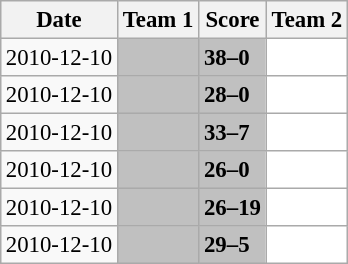<table class="wikitable" style="margin:0.5em auto; font-size:95%">
<tr>
<th>Date</th>
<th>Team 1</th>
<th>Score</th>
<th>Team 2</th>
</tr>
<tr>
<td>2010-12-10</td>
<td bgcolor="silver"><strong></strong></td>
<td bgcolor="silver"><strong>38–0</strong></td>
<td bgcolor="white"></td>
</tr>
<tr>
<td>2010-12-10</td>
<td bgcolor="silver"><strong></strong></td>
<td bgcolor="silver"><strong>28–0</strong></td>
<td bgcolor="white"></td>
</tr>
<tr>
<td>2010-12-10</td>
<td bgcolor="silver"><strong></strong></td>
<td bgcolor="silver"><strong>33–7</strong></td>
<td bgcolor="white"></td>
</tr>
<tr>
<td>2010-12-10</td>
<td bgcolor="silver"><strong></strong></td>
<td bgcolor="silver"><strong>26–0</strong></td>
<td bgcolor="white"></td>
</tr>
<tr>
<td>2010-12-10</td>
<td bgcolor="silver"><strong></strong></td>
<td bgcolor="silver"><strong>26–19</strong></td>
<td bgcolor="white"></td>
</tr>
<tr>
<td>2010-12-10</td>
<td bgcolor="silver"><strong></strong></td>
<td bgcolor="silver"><strong>29–5</strong></td>
<td bgcolor="white"></td>
</tr>
</table>
